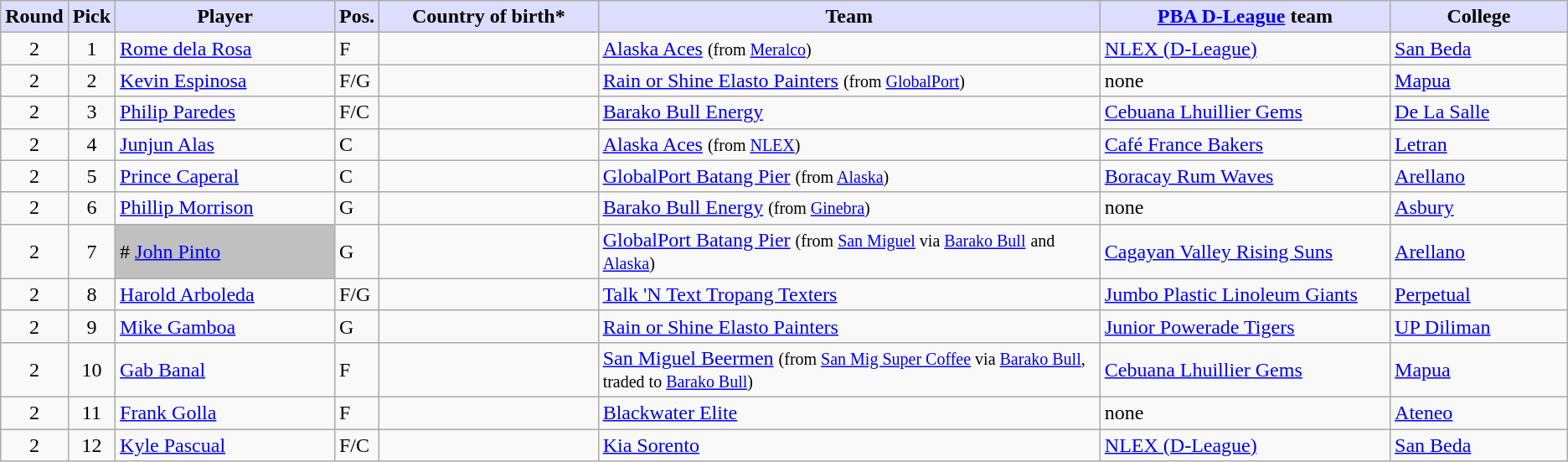<table class="wikitable sortable sortable">
<tr>
<th style="background:#ddf; width:1%;">Round</th>
<th style="background:#ddf; width:1%;">Pick</th>
<th style="background:#ddf; width:15%;">Player</th>
<th style="background:#ddf; width:1%;">Pos.</th>
<th style="background:#ddf; width:15%;">Country of birth*</th>
<th style="background:#ddf; width:35%;">Team</th>
<th style="background:#ddf; width:20%;"><a href='#'>PBA D-League</a> team</th>
<th style="background:#ddf; width:20%;">College</th>
</tr>
<tr>
<td align=center>2</td>
<td align=center>1</td>
<td><a href='#'>Rome dela Rosa</a></td>
<td>F</td>
<td></td>
<td><a href='#'>Alaska Aces</a> <small>(from <a href='#'>Meralco</a>)</small></td>
<td><a href='#'>NLEX (D-League)</a></td>
<td><a href='#'>San Beda</a></td>
</tr>
<tr>
<td align=center>2</td>
<td align=center>2</td>
<td><a href='#'>Kevin Espinosa</a></td>
<td>F/G</td>
<td></td>
<td><a href='#'>Rain or Shine Elasto Painters</a> <small>(from <a href='#'>GlobalPort</a>)</small></td>
<td>none</td>
<td><a href='#'>Mapua</a></td>
</tr>
<tr>
<td align=center>2</td>
<td align=center>3</td>
<td><a href='#'>Philip Paredes</a></td>
<td>F/C</td>
<td></td>
<td><a href='#'>Barako Bull Energy</a></td>
<td><a href='#'>Cebuana Lhuillier Gems</a></td>
<td><a href='#'>De La Salle</a></td>
</tr>
<tr>
<td align=center>2</td>
<td align=center>4</td>
<td><a href='#'>Junjun Alas</a></td>
<td>C</td>
<td></td>
<td><a href='#'>Alaska Aces</a> <small>(from <a href='#'>NLEX</a>)</small></td>
<td><a href='#'>Café France Bakers</a></td>
<td><a href='#'>Letran</a></td>
</tr>
<tr>
<td align=center>2</td>
<td align=center>5</td>
<td><a href='#'>Prince Caperal</a></td>
<td>C</td>
<td></td>
<td><a href='#'>GlobalPort Batang Pier</a> <small>(from <a href='#'>Alaska</a>)</small></td>
<td><a href='#'>Boracay Rum Waves</a></td>
<td><a href='#'>Arellano</a></td>
</tr>
<tr>
<td align=center>2</td>
<td align=center>6</td>
<td><a href='#'>Phillip Morrison</a></td>
<td>G</td>
<td></td>
<td><a href='#'>Barako Bull Energy</a> <small>(from <a href='#'>Ginebra</a>)</small></td>
<td>none</td>
<td><a href='#'>Asbury</a></td>
</tr>
<tr>
<td align=center>2</td>
<td align=center>7</td>
<td bgcolor=silver># <a href='#'>John Pinto</a></td>
<td>G</td>
<td></td>
<td><a href='#'>GlobalPort Batang Pier</a> <small>(from <a href='#'>San Miguel</a> via <a href='#'>Barako Bull</a></small> <small>and <a href='#'>Alaska</a>)</small></td>
<td><a href='#'>Cagayan Valley Rising Suns</a></td>
<td><a href='#'>Arellano</a></td>
</tr>
<tr>
<td align=center>2</td>
<td align=center>8</td>
<td><a href='#'>Harold Arboleda</a></td>
<td>F/G</td>
<td></td>
<td><a href='#'>Talk 'N Text Tropang Texters</a></td>
<td><a href='#'>Jumbo Plastic Linoleum Giants</a></td>
<td><a href='#'>Perpetual</a></td>
</tr>
<tr>
<td align=center>2</td>
<td align=center>9</td>
<td><a href='#'>Mike Gamboa</a></td>
<td>G</td>
<td></td>
<td><a href='#'>Rain or Shine Elasto Painters</a></td>
<td><a href='#'>Junior Powerade Tigers</a></td>
<td><a href='#'>UP Diliman</a></td>
</tr>
<tr>
<td align=center>2</td>
<td align=center>10</td>
<td><a href='#'>Gab Banal</a></td>
<td>F</td>
<td></td>
<td><a href='#'>San Miguel Beermen</a> <small>(from <a href='#'>San Mig Super Coffee</a> via <a href='#'>Barako Bull</a>,</small> <small>traded to <a href='#'>Barako Bull</a>)</small></td>
<td><a href='#'>Cebuana Lhuillier Gems</a></td>
<td><a href='#'>Mapua</a></td>
</tr>
<tr>
<td align=center>2</td>
<td align=center>11</td>
<td><a href='#'>Frank Golla</a></td>
<td>F</td>
<td></td>
<td><a href='#'>Blackwater Elite</a></td>
<td>none</td>
<td><a href='#'>Ateneo</a></td>
</tr>
<tr>
<td align=center>2</td>
<td align=center>12</td>
<td><a href='#'>Kyle Pascual</a></td>
<td>F/C</td>
<td></td>
<td><a href='#'>Kia Sorento</a></td>
<td><a href='#'>NLEX (D-League)</a></td>
<td><a href='#'>San Beda</a></td>
</tr>
</table>
